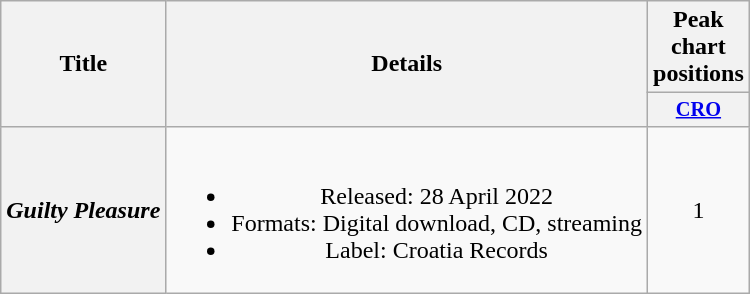<table class="wikitable plainrowheaders" style="text-align:center;">
<tr>
<th scope="col" rowspan="2">Title</th>
<th scope="col" rowspan="2">Details</th>
<th scope="col" colspan="1">Peak chart positions</th>
</tr>
<tr>
<th scope="col" style="width:3em;font-size:85%;"><a href='#'>CRO</a><br></th>
</tr>
<tr>
<th scope="row"><em>Guilty Pleasure</em></th>
<td><br><ul><li>Released: 28 April 2022</li><li>Formats: Digital download, CD, streaming</li><li>Label: Croatia Records</li></ul></td>
<td>1</td>
</tr>
</table>
